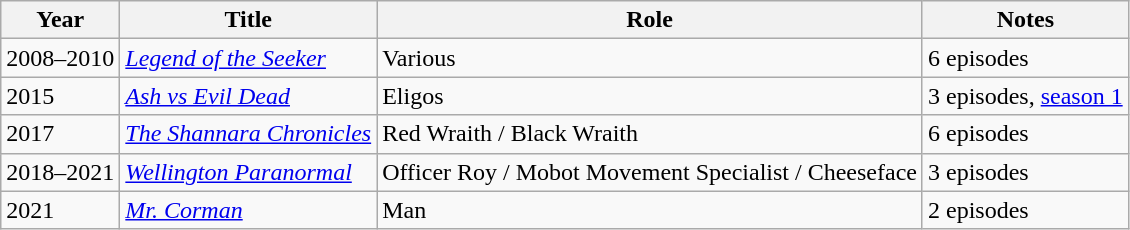<table class="wikitable sortable">
<tr>
<th>Year</th>
<th>Title</th>
<th>Role</th>
<th class="unsortable">Notes</th>
</tr>
<tr>
<td>2008–2010</td>
<td><em><a href='#'>Legend of the Seeker</a></em></td>
<td>Various</td>
<td>6 episodes</td>
</tr>
<tr>
<td>2015</td>
<td><em><a href='#'>Ash vs Evil Dead</a></em></td>
<td>Eligos</td>
<td>3 episodes, <a href='#'>season 1</a></td>
</tr>
<tr>
<td>2017</td>
<td><em><a href='#'>The Shannara Chronicles</a></em></td>
<td>Red Wraith / Black Wraith</td>
<td>6 episodes</td>
</tr>
<tr>
<td>2018–2021</td>
<td><em><a href='#'>Wellington Paranormal</a></em></td>
<td>Officer Roy / Mobot Movement Specialist / Cheeseface</td>
<td>3 episodes</td>
</tr>
<tr>
<td>2021</td>
<td><em><a href='#'>Mr. Corman</a></em></td>
<td>Man</td>
<td>2 episodes</td>
</tr>
</table>
